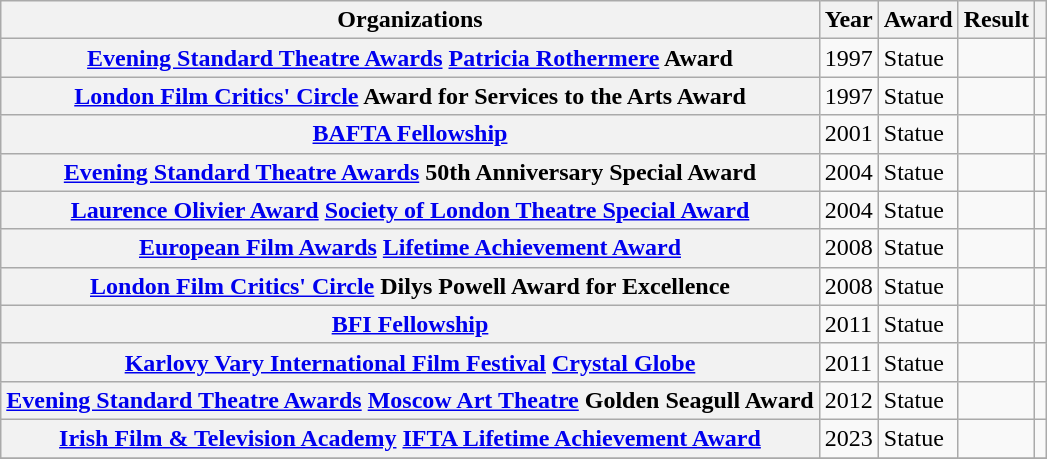<table class= "wikitable plainrowheaders sortable">
<tr>
<th>Organizations</th>
<th scope="col">Year</th>
<th scope="col">Award</th>
<th scope="col">Result</th>
<th scope="col" class="unsortable"></th>
</tr>
<tr>
<th scope="row" rowspan="1"><a href='#'>Evening Standard Theatre Awards</a> <a href='#'>Patricia Rothermere</a> Award</th>
<td>1997</td>
<td>Statue</td>
<td></td>
<td></td>
</tr>
<tr>
<th scope="row" rowspan="1"><a href='#'>London Film Critics' Circle</a> Award for Services to the Arts Award</th>
<td>1997</td>
<td>Statue</td>
<td></td>
<td></td>
</tr>
<tr>
<th scope="row" rowspan="1"><a href='#'>BAFTA Fellowship</a></th>
<td>2001</td>
<td>Statue</td>
<td></td>
<td></td>
</tr>
<tr>
<th scope="row" rowspan="1"><a href='#'>Evening Standard Theatre Awards</a> 50th Anniversary Special Award</th>
<td>2004</td>
<td>Statue</td>
<td></td>
<td></td>
</tr>
<tr>
<th scope="row" rowspan="1"><a href='#'>Laurence Olivier Award</a> <a href='#'>Society of London Theatre Special Award</a></th>
<td>2004</td>
<td>Statue</td>
<td></td>
<td></td>
</tr>
<tr>
<th scope="row" rowspan="1"><a href='#'>European Film Awards</a> <a href='#'>Lifetime Achievement Award</a></th>
<td>2008</td>
<td>Statue</td>
<td></td>
<td></td>
</tr>
<tr>
<th scope="row" rowspan="1"><a href='#'>London Film Critics' Circle</a> Dilys Powell Award for Excellence</th>
<td>2008</td>
<td>Statue</td>
<td></td>
<td></td>
</tr>
<tr>
<th scope="row" rowspan="1"><a href='#'>BFI Fellowship</a></th>
<td>2011</td>
<td>Statue</td>
<td></td>
<td></td>
</tr>
<tr>
<th scope="row" rowspan="1"><a href='#'>Karlovy Vary International Film Festival</a> <a href='#'>Crystal Globe</a></th>
<td>2011</td>
<td>Statue</td>
<td></td>
<td></td>
</tr>
<tr>
<th scope="row" rowspan="1"><a href='#'>Evening Standard Theatre Awards</a> <a href='#'>Moscow Art Theatre</a> Golden Seagull Award</th>
<td>2012</td>
<td>Statue</td>
<td></td>
<td></td>
</tr>
<tr>
<th scope="row" rowspan="1"><a href='#'>Irish Film & Television Academy</a> <a href='#'>IFTA Lifetime Achievement Award</a></th>
<td>2023</td>
<td>Statue</td>
<td></td>
<td></td>
</tr>
<tr>
</tr>
</table>
